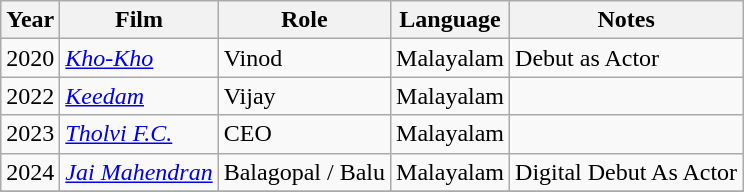<table class="wikitable sortable">
<tr>
<th>Year</th>
<th>Film</th>
<th>Role</th>
<th>Language</th>
<th>Notes</th>
</tr>
<tr>
<td>2020</td>
<td><em><a href='#'>Kho-Kho</a></em></td>
<td>Vinod</td>
<td>Malayalam</td>
<td>Debut as Actor </td>
</tr>
<tr>
<td>2022</td>
<td><em><a href='#'>Keedam</a></em></td>
<td>Vijay</td>
<td>Malayalam</td>
<td></td>
</tr>
<tr>
<td>2023</td>
<td><em><a href='#'>Tholvi F.C.</a></em></td>
<td>CEO</td>
<td>Malayalam</td>
<td></td>
</tr>
<tr>
<td>2024</td>
<td><em><a href='#'>Jai Mahendran</a></em></td>
<td>Balagopal / Balu</td>
<td>Malayalam</td>
<td>Digital Debut As Actor </td>
</tr>
<tr>
</tr>
</table>
